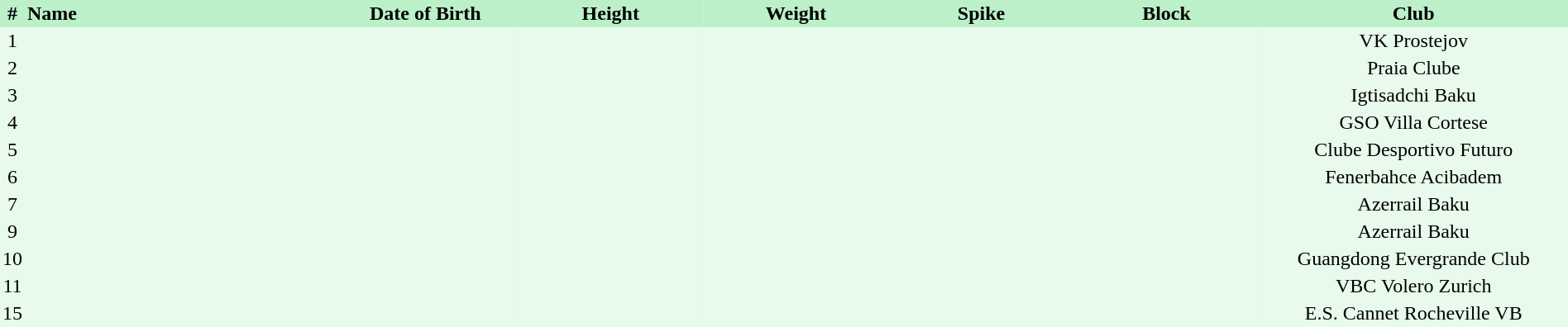<table border=0 cellpadding=2 cellspacing=0  |- bgcolor=#FFECCE style=text-align:center; font-size:90%; width=100%>
<tr bgcolor=#BBF0C9>
<th>#</th>
<th align=left width=20%>Name</th>
<th width=12%>Date of Birth</th>
<th width=12%>Height</th>
<th width=12%>Weight</th>
<th width=12%>Spike</th>
<th width=12%>Block</th>
<th width=20%>Club</th>
</tr>
<tr bgcolor=#E7FAEC>
<td>1</td>
<td align=left></td>
<td align=right></td>
<td></td>
<td></td>
<td></td>
<td></td>
<td>VK Prostejov</td>
</tr>
<tr bgcolor=#E7FAEC>
<td>2</td>
<td align=left></td>
<td align=right></td>
<td></td>
<td></td>
<td></td>
<td></td>
<td>Praia Clube</td>
</tr>
<tr bgcolor=#E7FAEC>
<td>3</td>
<td align=left></td>
<td align=right></td>
<td></td>
<td></td>
<td></td>
<td></td>
<td>Igtisadchi Baku</td>
</tr>
<tr bgcolor=#E7FAEC>
<td>4</td>
<td align=left></td>
<td align=right></td>
<td></td>
<td></td>
<td></td>
<td></td>
<td>GSO Villa Cortese</td>
</tr>
<tr bgcolor=#E7FAEC>
<td>5</td>
<td align=left></td>
<td align=right></td>
<td></td>
<td></td>
<td></td>
<td></td>
<td>Clube Desportivo Futuro</td>
</tr>
<tr bgcolor=#E7FAEC>
<td>6</td>
<td align=left></td>
<td align=right></td>
<td></td>
<td></td>
<td></td>
<td></td>
<td>Fenerbahce Acibadem</td>
</tr>
<tr bgcolor=#E7FAEC>
<td>7</td>
<td align=left></td>
<td align=right></td>
<td></td>
<td></td>
<td></td>
<td></td>
<td>Azerrail Baku</td>
</tr>
<tr bgcolor=#E7FAEC>
<td>9</td>
<td align=left></td>
<td align=right></td>
<td></td>
<td></td>
<td></td>
<td></td>
<td>Azerrail Baku</td>
</tr>
<tr bgcolor=#E7FAEC>
<td>10</td>
<td align=left></td>
<td align=right></td>
<td></td>
<td></td>
<td></td>
<td></td>
<td>Guangdong Evergrande Club</td>
</tr>
<tr bgcolor=#E7FAEC>
<td>11</td>
<td align=left></td>
<td align=right></td>
<td></td>
<td></td>
<td></td>
<td></td>
<td>VBC Volero Zurich</td>
</tr>
<tr bgcolor=#E7FAEC>
<td>15</td>
<td align=left></td>
<td align=right></td>
<td></td>
<td></td>
<td></td>
<td></td>
<td>E.S. Cannet Rocheville VB</td>
</tr>
</table>
